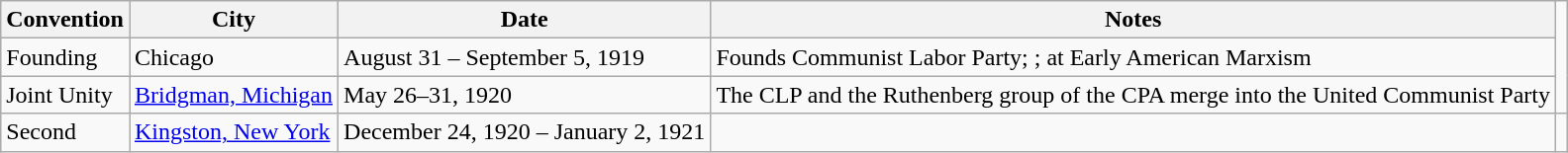<table class="wikitable">
<tr>
<th>Convention</th>
<th>City</th>
<th>Date</th>
<th>Notes</th>
</tr>
<tr>
<td>Founding</td>
<td>Chicago</td>
<td>August 31 – September 5, 1919</td>
<td>Founds Communist Labor Party; ;  at Early American Marxism</td>
</tr>
<tr>
<td>Joint Unity</td>
<td><a href='#'>Bridgman, Michigan</a></td>
<td>May 26–31, 1920</td>
<td>The CLP and the Ruthenberg group of the CPA merge into the United Communist Party </td>
</tr>
<tr>
<td>Second</td>
<td><a href='#'>Kingston, New York</a></td>
<td>December 24, 1920 – January 2, 1921</td>
<td></td>
<td></td>
</tr>
</table>
